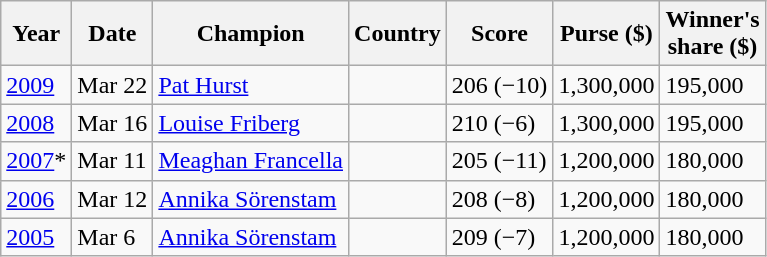<table class="wikitable">
<tr>
<th>Year</th>
<th>Date</th>
<th>Champion</th>
<th>Country</th>
<th>Score</th>
<th>Purse ($)</th>
<th>Winner's<br>share ($)</th>
</tr>
<tr>
<td><a href='#'>2009</a></td>
<td>Mar 22</td>
<td><a href='#'>Pat Hurst</a></td>
<td></td>
<td>206 (−10)</td>
<td>1,300,000</td>
<td>195,000</td>
</tr>
<tr>
<td><a href='#'>2008</a></td>
<td>Mar 16</td>
<td><a href='#'>Louise Friberg</a></td>
<td></td>
<td>210 (−6)</td>
<td>1,300,000</td>
<td>195,000</td>
</tr>
<tr>
<td><a href='#'>2007</a>*</td>
<td>Mar 11</td>
<td><a href='#'>Meaghan Francella</a></td>
<td></td>
<td>205 (−11)</td>
<td>1,200,000</td>
<td>180,000</td>
</tr>
<tr>
<td><a href='#'>2006</a></td>
<td>Mar 12</td>
<td><a href='#'>Annika Sörenstam</a></td>
<td></td>
<td>208 (−8)</td>
<td>1,200,000</td>
<td>180,000</td>
</tr>
<tr>
<td><a href='#'>2005</a></td>
<td>Mar 6</td>
<td><a href='#'>Annika Sörenstam</a></td>
<td></td>
<td>209 (−7)</td>
<td>1,200,000</td>
<td>180,000</td>
</tr>
</table>
